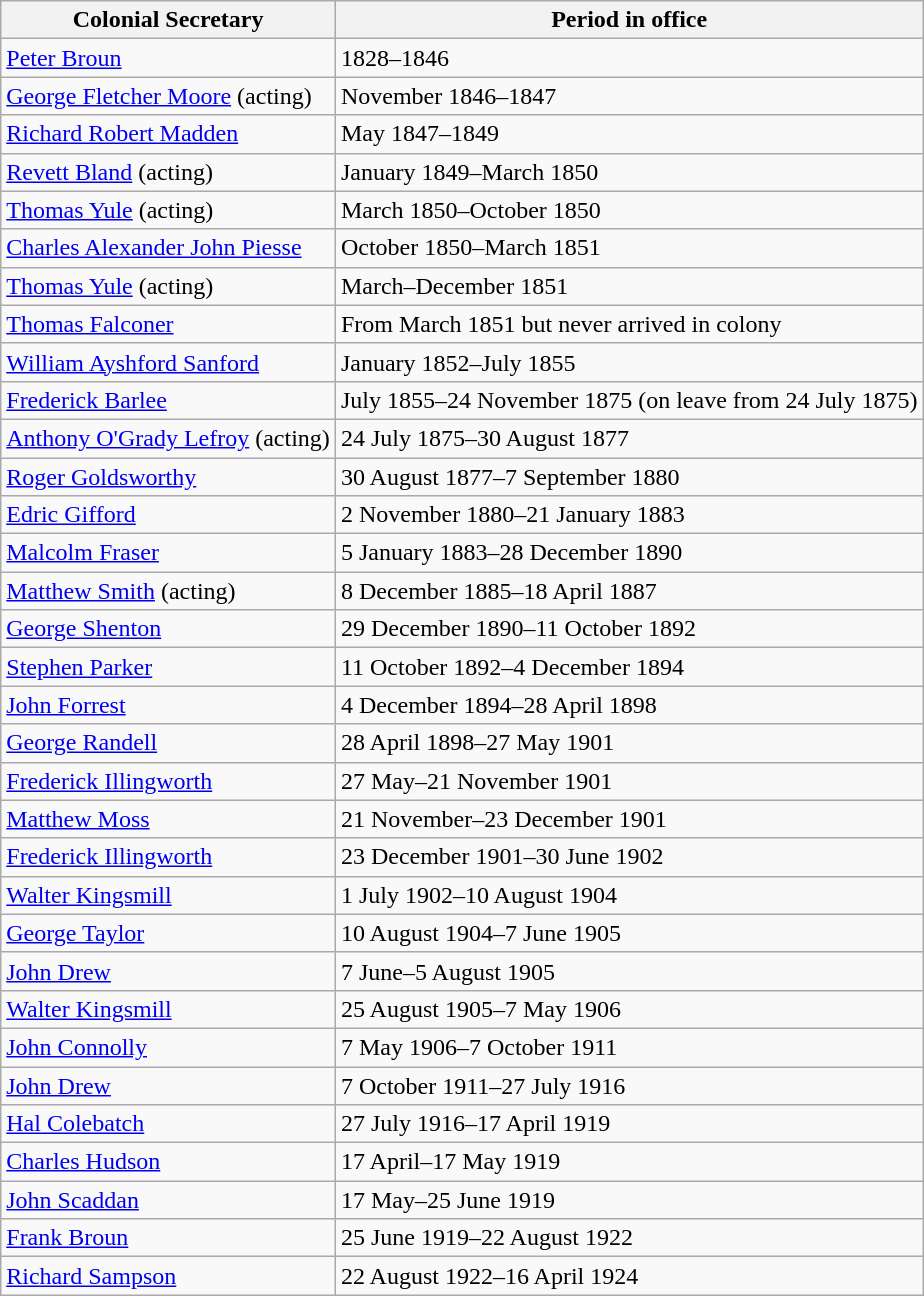<table class="wikitable">
<tr>
<th>Colonial Secretary</th>
<th>Period in office</th>
</tr>
<tr>
<td><a href='#'>Peter Broun</a></td>
<td>1828–1846</td>
</tr>
<tr>
<td><a href='#'>George Fletcher Moore</a> (acting)</td>
<td>November 1846–1847</td>
</tr>
<tr>
<td><a href='#'>Richard Robert Madden</a></td>
<td>May 1847–1849</td>
</tr>
<tr>
<td><a href='#'>Revett Bland</a> (acting)</td>
<td>January 1849–March 1850</td>
</tr>
<tr>
<td><a href='#'>Thomas Yule</a> (acting)</td>
<td>March 1850–October 1850</td>
</tr>
<tr>
<td><a href='#'>Charles Alexander John Piesse</a></td>
<td>October 1850–March 1851</td>
</tr>
<tr>
<td><a href='#'>Thomas Yule</a> (acting)</td>
<td>March–December 1851</td>
</tr>
<tr>
<td><a href='#'>Thomas Falconer</a></td>
<td>From March 1851 but never arrived in colony</td>
</tr>
<tr>
<td><a href='#'>William Ayshford Sanford</a></td>
<td>January 1852–July 1855</td>
</tr>
<tr>
<td><a href='#'>Frederick Barlee</a></td>
<td>July 1855–24 November 1875 (on leave from 24 July 1875)</td>
</tr>
<tr>
<td><a href='#'>Anthony O'Grady Lefroy</a> (acting)</td>
<td>24 July 1875–30 August 1877</td>
</tr>
<tr>
<td><a href='#'>Roger Goldsworthy</a></td>
<td>30 August 1877–7 September 1880</td>
</tr>
<tr>
<td><a href='#'>Edric Gifford</a></td>
<td>2 November 1880–21 January 1883</td>
</tr>
<tr>
<td><a href='#'>Malcolm Fraser</a></td>
<td>5 January 1883–28 December 1890</td>
</tr>
<tr>
<td><a href='#'>Matthew Smith</a> (acting)</td>
<td>8 December 1885–18 April 1887</td>
</tr>
<tr>
<td><a href='#'>George Shenton</a></td>
<td>29 December 1890–11 October 1892</td>
</tr>
<tr>
<td><a href='#'>Stephen Parker</a></td>
<td>11 October 1892–4 December 1894</td>
</tr>
<tr>
<td><a href='#'>John Forrest</a></td>
<td>4 December 1894–28 April 1898</td>
</tr>
<tr>
<td><a href='#'>George Randell</a></td>
<td>28 April 1898–27 May 1901</td>
</tr>
<tr>
<td><a href='#'>Frederick Illingworth</a></td>
<td>27 May–21 November 1901</td>
</tr>
<tr>
<td><a href='#'>Matthew Moss</a></td>
<td>21 November–23 December 1901</td>
</tr>
<tr>
<td><a href='#'>Frederick Illingworth</a></td>
<td>23 December 1901–30 June 1902</td>
</tr>
<tr>
<td><a href='#'>Walter Kingsmill</a></td>
<td>1 July 1902–10 August 1904</td>
</tr>
<tr>
<td><a href='#'>George Taylor</a></td>
<td>10 August 1904–7 June 1905</td>
</tr>
<tr>
<td><a href='#'>John Drew</a></td>
<td>7 June–5 August 1905</td>
</tr>
<tr>
<td><a href='#'>Walter Kingsmill</a></td>
<td>25 August 1905–7 May 1906</td>
</tr>
<tr>
<td><a href='#'>John Connolly</a></td>
<td>7 May 1906–7 October 1911</td>
</tr>
<tr>
<td><a href='#'>John Drew</a></td>
<td>7 October 1911–27 July 1916</td>
</tr>
<tr>
<td><a href='#'>Hal Colebatch</a></td>
<td>27 July 1916–17 April 1919</td>
</tr>
<tr>
<td><a href='#'>Charles Hudson</a></td>
<td>17 April–17 May 1919</td>
</tr>
<tr>
<td><a href='#'>John Scaddan</a></td>
<td>17 May–25 June 1919</td>
</tr>
<tr>
<td><a href='#'>Frank Broun</a></td>
<td>25 June 1919–22 August 1922</td>
</tr>
<tr>
<td><a href='#'>Richard Sampson</a></td>
<td>22 August 1922–16 April 1924</td>
</tr>
</table>
